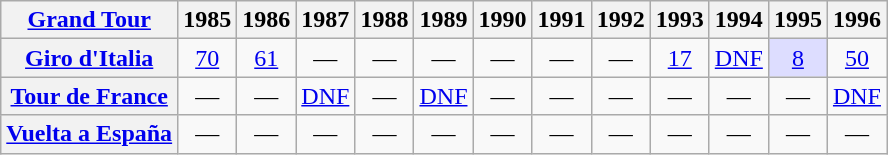<table class="wikitable plainrowheaders">
<tr>
<th scope="col"><a href='#'>Grand Tour</a></th>
<th scope="col">1985</th>
<th scope="col">1986</th>
<th scope="col">1987</th>
<th scope="col">1988</th>
<th scope="col">1989</th>
<th scope="col">1990</th>
<th scope="col">1991</th>
<th scope="col">1992</th>
<th scope="col">1993</th>
<th scope="col">1994</th>
<th scope="col">1995</th>
<th scope="col">1996</th>
</tr>
<tr style="text-align:center;">
<th scope="row"> <a href='#'>Giro d'Italia</a></th>
<td><a href='#'>70</a></td>
<td><a href='#'>61</a></td>
<td>—</td>
<td>—</td>
<td>—</td>
<td>—</td>
<td>—</td>
<td>—</td>
<td><a href='#'>17</a></td>
<td><a href='#'>DNF</a></td>
<td align="center" style="background:#ddddff;"><a href='#'>8</a></td>
<td><a href='#'>50</a></td>
</tr>
<tr style="text-align:center;">
<th scope="row"> <a href='#'>Tour de France</a></th>
<td>—</td>
<td>—</td>
<td><a href='#'>DNF</a></td>
<td>—</td>
<td><a href='#'>DNF</a></td>
<td>—</td>
<td>—</td>
<td>—</td>
<td>—</td>
<td>—</td>
<td>—</td>
<td><a href='#'>DNF</a></td>
</tr>
<tr style="text-align:center;">
<th scope="row"> <a href='#'>Vuelta a España</a></th>
<td>—</td>
<td>—</td>
<td>—</td>
<td>—</td>
<td>—</td>
<td>—</td>
<td>—</td>
<td>—</td>
<td>—</td>
<td>—</td>
<td>—</td>
<td>—</td>
</tr>
</table>
